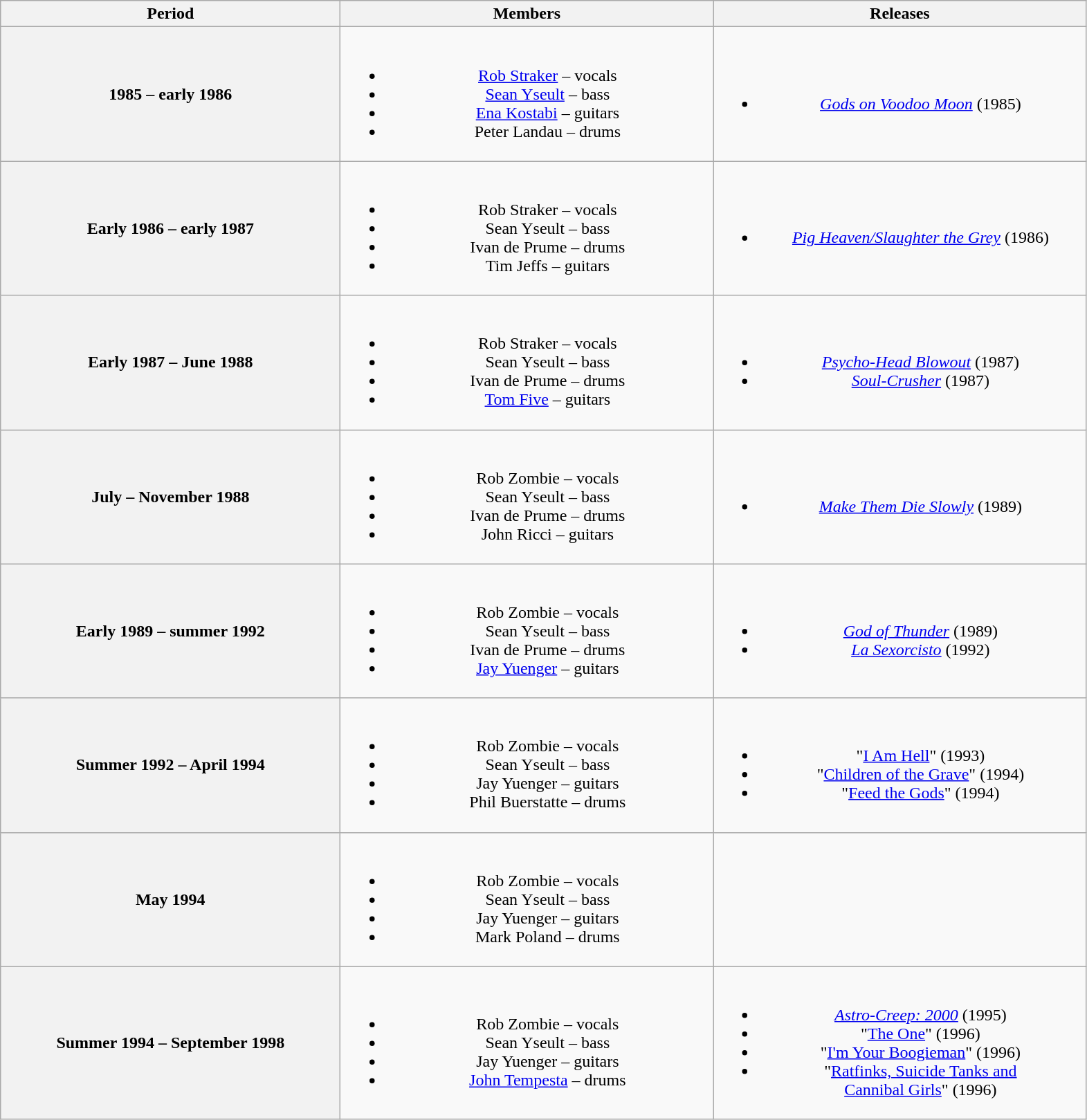<table class="wikitable plainrowheaders" style="text-align:center;">
<tr>
<th scope="col" style="width:20em;">Period</th>
<th scope="col" style="width:22em;">Members</th>
<th scope="col" style="width:22em;">Releases</th>
</tr>
<tr>
<th scope="col">1985 – early 1986</th>
<td><br><ul><li><a href='#'>Rob Straker</a> – vocals</li><li><a href='#'>Sean Yseult</a> – bass</li><li><a href='#'>Ena Kostabi</a> – guitars</li><li>Peter Landau – drums</li></ul></td>
<td><br><ul><li><em><a href='#'>Gods on Voodoo Moon</a></em> (1985)</li></ul></td>
</tr>
<tr>
<th scope="col">Early 1986 – early 1987</th>
<td><br><ul><li>Rob Straker – vocals</li><li>Sean Yseult – bass</li><li>Ivan de Prume – drums</li><li>Tim Jeffs – guitars</li></ul></td>
<td><br><ul><li><em><a href='#'>Pig Heaven/Slaughter the Grey</a></em> (1986)</li></ul></td>
</tr>
<tr>
<th scope="col">Early 1987 – June 1988</th>
<td><br><ul><li>Rob Straker – vocals</li><li>Sean Yseult – bass</li><li>Ivan de Prume – drums</li><li><a href='#'>Tom Five</a> – guitars</li></ul></td>
<td><br><ul><li><em><a href='#'>Psycho-Head Blowout</a></em> (1987)</li><li><em><a href='#'>Soul-Crusher</a></em> (1987)</li></ul></td>
</tr>
<tr>
<th scope="col">July – November 1988</th>
<td><br><ul><li>Rob Zombie – vocals</li><li>Sean Yseult – bass</li><li>Ivan de Prume – drums</li><li>John Ricci – guitars</li></ul></td>
<td><br><ul><li><em><a href='#'>Make Them Die Slowly</a></em> (1989)</li></ul></td>
</tr>
<tr>
<th scope="col">Early 1989 – summer 1992</th>
<td><br><ul><li>Rob Zombie – vocals</li><li>Sean Yseult – bass</li><li>Ivan de Prume – drums</li><li><a href='#'>Jay Yuenger</a> – guitars</li></ul></td>
<td><br><ul><li><em><a href='#'>God of Thunder</a></em> (1989)</li><li><em><a href='#'>La Sexorcisto</a></em> (1992)</li></ul></td>
</tr>
<tr>
<th scope="col">Summer 1992 – April 1994</th>
<td><br><ul><li>Rob Zombie – vocals</li><li>Sean Yseult – bass</li><li>Jay Yuenger – guitars</li><li>Phil Buerstatte – drums</li></ul></td>
<td><br><ul><li>"<a href='#'>I Am Hell</a>" (1993)</li><li>"<a href='#'>Children of the Grave</a>" (1994)</li><li>"<a href='#'>Feed the Gods</a>" (1994)</li></ul></td>
</tr>
<tr>
<th scope="col">May 1994</th>
<td><br><ul><li>Rob Zombie – vocals</li><li>Sean Yseult – bass</li><li>Jay Yuenger – guitars</li><li>Mark Poland – drums </li></ul></td>
<td></td>
</tr>
<tr>
<th scope="col">Summer 1994 – September 1998</th>
<td><br><ul><li>Rob Zombie – vocals</li><li>Sean Yseult – bass</li><li>Jay Yuenger – guitars</li><li><a href='#'>John Tempesta</a> – drums</li></ul></td>
<td><br><ul><li><em><a href='#'>Astro-Creep: 2000</a></em> (1995)</li><li>"<a href='#'>The One</a>" (1996)</li><li>"<a href='#'>I'm Your Boogieman</a>" (1996)</li><li>"<a href='#'>Ratfinks, Suicide Tanks and<br>Cannibal Girls</a>" (1996)</li></ul></td>
</tr>
</table>
